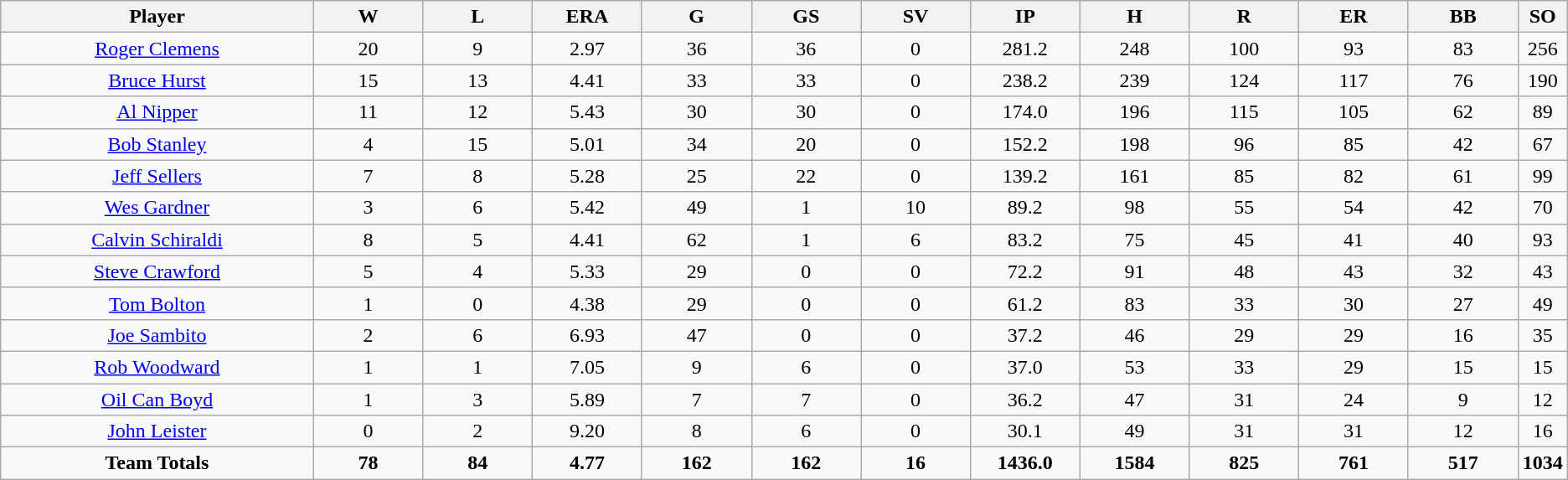<table class=wikitable style="text-align:center">
<tr>
<th bgcolor=#DDDDFF; width="20%">Player</th>
<th bgcolor=#DDDDFF; width="7%">W</th>
<th bgcolor=#DDDDFF; width="7%">L</th>
<th bgcolor=#DDDDFF; width="7%">ERA</th>
<th bgcolor=#DDDDFF; width="7%">G</th>
<th bgcolor=#DDDDFF; width="7%">GS</th>
<th bgcolor=#DDDDFF; width="7%">SV</th>
<th bgcolor=#DDDDFF; width="7%">IP</th>
<th bgcolor=#DDDDFF; width="7%">H</th>
<th bgcolor=#DDDDFF; width="7%">R</th>
<th bgcolor=#DDDDFF; width="7%">ER</th>
<th bgcolor=#DDDDFF; width="7%">BB</th>
<th bgcolor=#DDDDFF; width="7%">SO</th>
</tr>
<tr>
<td><a href='#'>Roger Clemens</a></td>
<td>20</td>
<td>9</td>
<td>2.97</td>
<td>36</td>
<td>36</td>
<td>0</td>
<td>281.2</td>
<td>248</td>
<td>100</td>
<td>93</td>
<td>83</td>
<td>256</td>
</tr>
<tr>
<td><a href='#'>Bruce Hurst</a></td>
<td>15</td>
<td>13</td>
<td>4.41</td>
<td>33</td>
<td>33</td>
<td>0</td>
<td>238.2</td>
<td>239</td>
<td>124</td>
<td>117</td>
<td>76</td>
<td>190</td>
</tr>
<tr>
<td><a href='#'>Al Nipper</a></td>
<td>11</td>
<td>12</td>
<td>5.43</td>
<td>30</td>
<td>30</td>
<td>0</td>
<td>174.0</td>
<td>196</td>
<td>115</td>
<td>105</td>
<td>62</td>
<td>89</td>
</tr>
<tr>
<td><a href='#'>Bob Stanley</a></td>
<td>4</td>
<td>15</td>
<td>5.01</td>
<td>34</td>
<td>20</td>
<td>0</td>
<td>152.2</td>
<td>198</td>
<td>96</td>
<td>85</td>
<td>42</td>
<td>67</td>
</tr>
<tr>
<td><a href='#'>Jeff Sellers</a></td>
<td>7</td>
<td>8</td>
<td>5.28</td>
<td>25</td>
<td>22</td>
<td>0</td>
<td>139.2</td>
<td>161</td>
<td>85</td>
<td>82</td>
<td>61</td>
<td>99</td>
</tr>
<tr>
<td><a href='#'>Wes Gardner</a></td>
<td>3</td>
<td>6</td>
<td>5.42</td>
<td>49</td>
<td>1</td>
<td>10</td>
<td>89.2</td>
<td>98</td>
<td>55</td>
<td>54</td>
<td>42</td>
<td>70</td>
</tr>
<tr>
<td><a href='#'>Calvin Schiraldi</a></td>
<td>8</td>
<td>5</td>
<td>4.41</td>
<td>62</td>
<td>1</td>
<td>6</td>
<td>83.2</td>
<td>75</td>
<td>45</td>
<td>41</td>
<td>40</td>
<td>93</td>
</tr>
<tr>
<td><a href='#'>Steve Crawford</a></td>
<td>5</td>
<td>4</td>
<td>5.33</td>
<td>29</td>
<td>0</td>
<td>0</td>
<td>72.2</td>
<td>91</td>
<td>48</td>
<td>43</td>
<td>32</td>
<td>43</td>
</tr>
<tr>
<td><a href='#'>Tom Bolton</a></td>
<td>1</td>
<td>0</td>
<td>4.38</td>
<td>29</td>
<td>0</td>
<td>0</td>
<td>61.2</td>
<td>83</td>
<td>33</td>
<td>30</td>
<td>27</td>
<td>49</td>
</tr>
<tr>
<td><a href='#'>Joe Sambito</a></td>
<td>2</td>
<td>6</td>
<td>6.93</td>
<td>47</td>
<td>0</td>
<td>0</td>
<td>37.2</td>
<td>46</td>
<td>29</td>
<td>29</td>
<td>16</td>
<td>35</td>
</tr>
<tr>
<td><a href='#'>Rob Woodward</a></td>
<td>1</td>
<td>1</td>
<td>7.05</td>
<td>9</td>
<td>6</td>
<td>0</td>
<td>37.0</td>
<td>53</td>
<td>33</td>
<td>29</td>
<td>15</td>
<td>15</td>
</tr>
<tr>
<td><a href='#'>Oil Can Boyd</a></td>
<td>1</td>
<td>3</td>
<td>5.89</td>
<td>7</td>
<td>7</td>
<td>0</td>
<td>36.2</td>
<td>47</td>
<td>31</td>
<td>24</td>
<td>9</td>
<td>12</td>
</tr>
<tr>
<td><a href='#'>John Leister</a></td>
<td>0</td>
<td>2</td>
<td>9.20</td>
<td>8</td>
<td>6</td>
<td>0</td>
<td>30.1</td>
<td>49</td>
<td>31</td>
<td>31</td>
<td>12</td>
<td>16</td>
</tr>
<tr>
<td><strong>Team Totals</strong></td>
<td><strong>78</strong></td>
<td><strong>84</strong></td>
<td><strong>4.77</strong></td>
<td><strong>162</strong></td>
<td><strong>162</strong></td>
<td><strong>16</strong></td>
<td><strong>1436.0</strong></td>
<td><strong>1584</strong></td>
<td><strong>825</strong></td>
<td><strong>761</strong></td>
<td><strong>517</strong></td>
<td><strong>1034</strong></td>
</tr>
</table>
